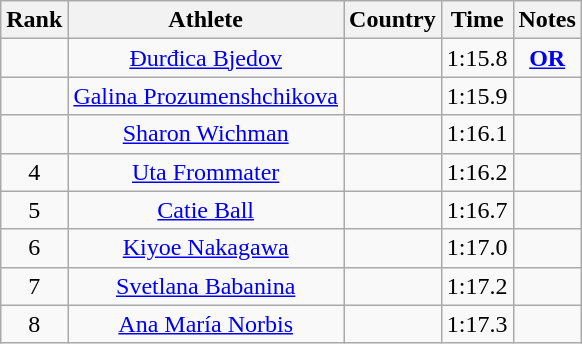<table class="wikitable sortable" style="text-align:center">
<tr>
<th>Rank</th>
<th>Athlete</th>
<th>Country</th>
<th>Time</th>
<th>Notes</th>
</tr>
<tr>
<td></td>
<td><a href='#'>Đurđica Bjedov</a></td>
<td align=left></td>
<td>1:15.8</td>
<td><strong><a href='#'>OR</a></strong></td>
</tr>
<tr>
<td></td>
<td><a href='#'>Galina Prozumenshchikova</a></td>
<td align=left></td>
<td>1:15.9</td>
<td><strong>  </strong></td>
</tr>
<tr>
<td></td>
<td><a href='#'>Sharon Wichman</a></td>
<td align=left></td>
<td>1:16.1</td>
<td><strong> </strong></td>
</tr>
<tr>
<td>4</td>
<td><a href='#'>Uta Frommater</a></td>
<td align=left></td>
<td>1:16.2</td>
<td><strong> </strong></td>
</tr>
<tr>
<td>5</td>
<td><a href='#'>Catie Ball</a></td>
<td align=left></td>
<td>1:16.7</td>
<td><strong> </strong></td>
</tr>
<tr>
<td>6</td>
<td><a href='#'>Kiyoe Nakagawa</a></td>
<td align=left></td>
<td>1:17.0</td>
<td><strong> </strong></td>
</tr>
<tr>
<td>7</td>
<td><a href='#'>Svetlana Babanina</a></td>
<td align=left></td>
<td>1:17.2</td>
<td><strong> </strong></td>
</tr>
<tr>
<td>8</td>
<td><a href='#'>Ana María Norbis</a></td>
<td align=left></td>
<td>1:17.3</td>
<td><strong> </strong></td>
</tr>
</table>
